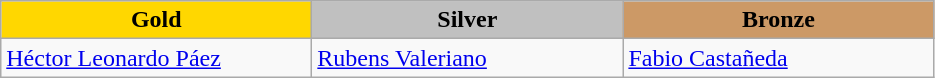<table class="wikitable" style="text-align:left">
<tr align="center">
<td width=200 bgcolor=gold><strong>Gold</strong></td>
<td width=200 bgcolor=silver><strong>Silver</strong></td>
<td width=200 bgcolor=CC9966><strong>Bronze</strong></td>
</tr>
<tr>
<td><a href='#'>Héctor Leonardo Páez</a><br><em></em></td>
<td><a href='#'>Rubens Valeriano</a><br><em></em></td>
<td><a href='#'>Fabio Castañeda</a><br><em></em></td>
</tr>
</table>
